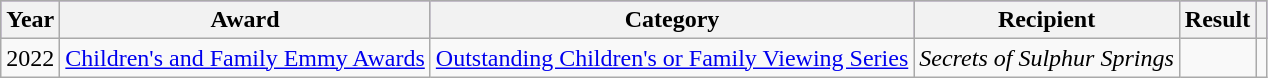<table class="wikitable">
<tr style="background:#96c; text-align:center;">
<th>Year</th>
<th>Award</th>
<th>Category</th>
<th>Recipient</th>
<th>Result</th>
<th></th>
</tr>
<tr>
<td>2022</td>
<td><a href='#'>Children's and Family Emmy Awards</a></td>
<td><a href='#'>Outstanding Children's or Family Viewing Series</a></td>
<td><em>Secrets of Sulphur Springs</em></td>
<td></td>
<td style="text-align:center;"></td>
</tr>
</table>
